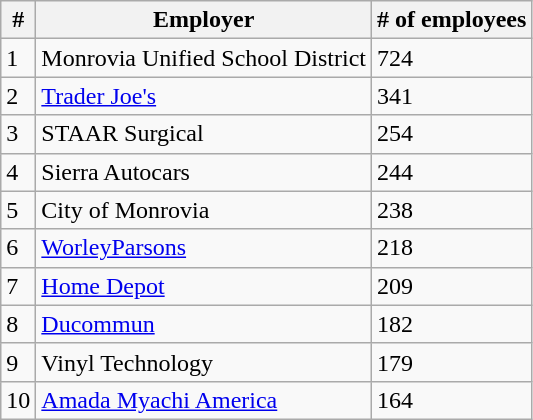<table class="wikitable">
<tr>
<th>#</th>
<th>Employer</th>
<th># of employees</th>
</tr>
<tr>
<td>1</td>
<td>Monrovia Unified School District</td>
<td>724</td>
</tr>
<tr>
<td>2</td>
<td><a href='#'>Trader Joe's</a></td>
<td>341</td>
</tr>
<tr>
<td>3</td>
<td>STAAR Surgical</td>
<td>254</td>
</tr>
<tr>
<td>4</td>
<td>Sierra Autocars</td>
<td>244</td>
</tr>
<tr>
<td>5</td>
<td>City of Monrovia</td>
<td>238</td>
</tr>
<tr>
<td>6</td>
<td><a href='#'>WorleyParsons</a></td>
<td>218</td>
</tr>
<tr>
<td>7</td>
<td><a href='#'>Home Depot</a></td>
<td>209</td>
</tr>
<tr>
<td>8</td>
<td><a href='#'>Ducommun</a></td>
<td>182</td>
</tr>
<tr>
<td>9</td>
<td>Vinyl Technology</td>
<td>179</td>
</tr>
<tr>
<td>10</td>
<td><a href='#'>Amada Myachi America</a></td>
<td>164</td>
</tr>
</table>
